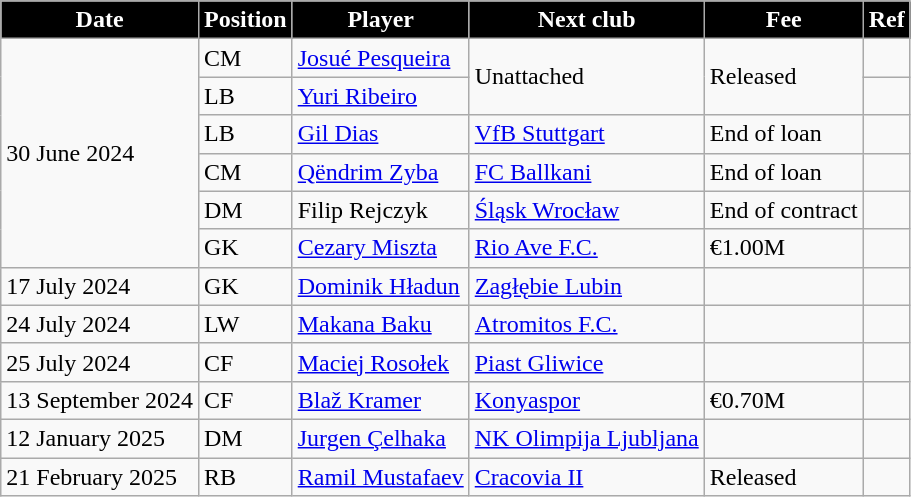<table class="wikitable plainrowheaders sortable">
<tr>
<th style="background:#000000; color:#FFFFFF;">Date</th>
<th style="background:#000000; color:#FFFFFF;">Position</th>
<th style="background:#000000; color:#FFFFFF;">Player</th>
<th style="background:#000000; color:#FFFFFF;">Next club</th>
<th style="background:#000000; color:#FFFFFF;">Fee</th>
<th style="background:#000000; color:#FFFFFF;">Ref</th>
</tr>
<tr>
<td rowspan="6">30 June 2024</td>
<td>CM</td>
<td> <a href='#'>Josué Pesqueira</a></td>
<td rowspan="2">Unattached</td>
<td rowspan="2">Released</td>
<td></td>
</tr>
<tr>
<td>LB</td>
<td> <a href='#'>Yuri Ribeiro</a></td>
<td></td>
</tr>
<tr>
<td>LB</td>
<td> <a href='#'>Gil Dias</a></td>
<td> <a href='#'>VfB Stuttgart</a></td>
<td>End of loan</td>
<td></td>
</tr>
<tr>
<td>CM</td>
<td> <a href='#'>Qëndrim Zyba</a></td>
<td><a href='#'>FC Ballkani</a></td>
<td>End of loan</td>
<td></td>
</tr>
<tr>
<td>DM</td>
<td> Filip Rejczyk</td>
<td> <a href='#'>Śląsk Wrocław</a></td>
<td>End of contract</td>
<td></td>
</tr>
<tr>
<td>GK</td>
<td> <a href='#'>Cezary Miszta</a></td>
<td> <a href='#'>Rio Ave F.C.</a></td>
<td>€1.00M</td>
<td></td>
</tr>
<tr>
<td>17 July 2024</td>
<td>GK</td>
<td> <a href='#'>Dominik Hładun</a></td>
<td> <a href='#'>Zagłębie Lubin</a></td>
<td></td>
<td></td>
</tr>
<tr>
<td>24 July 2024</td>
<td>LW</td>
<td> <a href='#'>Makana Baku</a></td>
<td> <a href='#'>Atromitos F.C.</a></td>
<td></td>
<td></td>
</tr>
<tr>
<td>25 July 2024</td>
<td>CF</td>
<td> <a href='#'>Maciej Rosołek</a></td>
<td> <a href='#'>Piast Gliwice</a></td>
<td></td>
<td></td>
</tr>
<tr>
<td>13 September 2024</td>
<td>CF</td>
<td> <a href='#'>Blaž Kramer</a></td>
<td> <a href='#'>Konyaspor</a></td>
<td>€0.70M</td>
<td></td>
</tr>
<tr>
<td>12 January 2025</td>
<td>DM</td>
<td> <a href='#'>Jurgen Çelhaka</a></td>
<td> <a href='#'>NK Olimpija Ljubljana</a></td>
<td></td>
<td></td>
</tr>
<tr>
<td>21 February 2025</td>
<td>RB</td>
<td> <a href='#'>Ramil Mustafaev</a></td>
<td> <a href='#'>Cracovia II</a></td>
<td>Released</td>
<td></td>
</tr>
</table>
